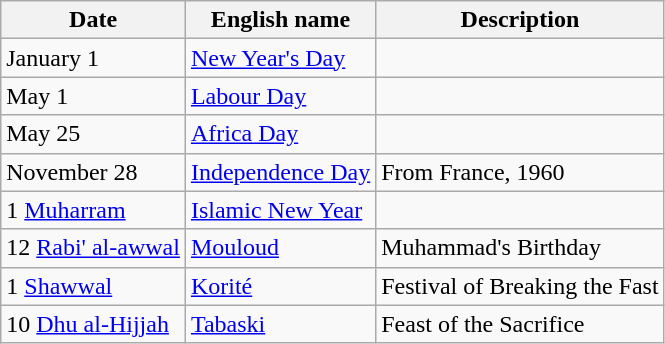<table class="wikitable">
<tr>
<th>Date</th>
<th>English name</th>
<th>Description</th>
</tr>
<tr>
<td>January 1</td>
<td><a href='#'>New Year's Day</a></td>
<td><br></td>
</tr>
<tr>
<td>May 1</td>
<td><a href='#'>Labour Day</a></td>
<td><br></td>
</tr>
<tr>
<td>May 25</td>
<td><a href='#'>Africa Day</a></td>
<td><br></td>
</tr>
<tr>
<td>November 28</td>
<td><a href='#'>Independence Day</a></td>
<td>From France, 1960</td>
</tr>
<tr>
<td>1 <a href='#'>Muharram</a></td>
<td><a href='#'>Islamic New Year</a></td>
<td><br></td>
</tr>
<tr>
<td>12 <a href='#'>Rabi' al-awwal</a></td>
<td><a href='#'>Mouloud</a></td>
<td>Muhammad's Birthday</td>
</tr>
<tr>
<td>1 <a href='#'>Shawwal</a></td>
<td><a href='#'>Korité</a></td>
<td>Festival of Breaking the Fast</td>
</tr>
<tr>
<td>10 <a href='#'>Dhu al-Hijjah</a></td>
<td><a href='#'>Tabaski</a></td>
<td>Feast of the Sacrifice</td>
</tr>
</table>
